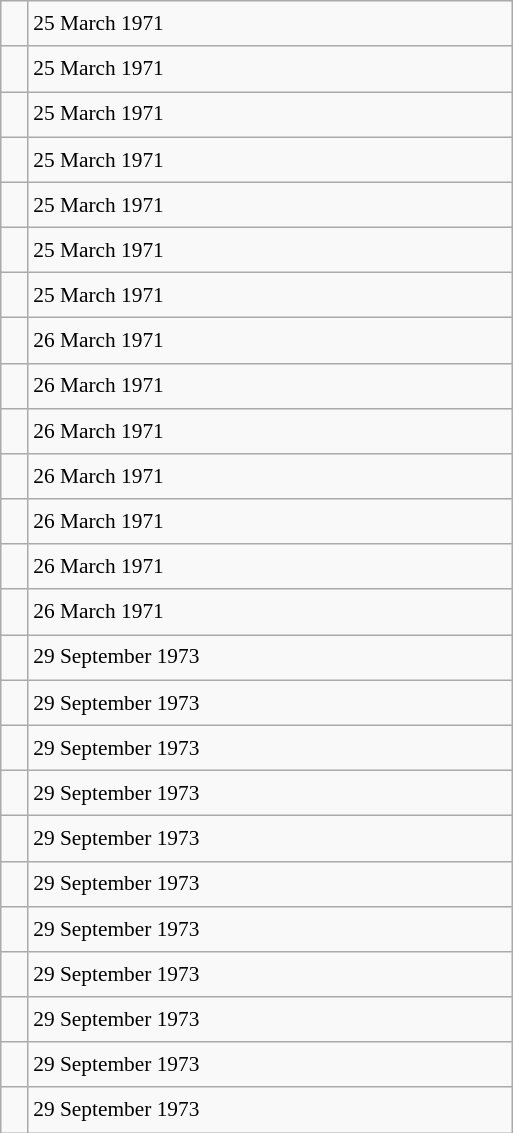<table class="wikitable" style="font-size: 89%; float: left; width: 24em; margin-right: 1em; line-height: 1.65em">
<tr>
<td></td>
<td>25 March 1971</td>
</tr>
<tr>
<td></td>
<td>25 March 1971</td>
</tr>
<tr>
<td></td>
<td>25 March 1971</td>
</tr>
<tr>
<td></td>
<td>25 March 1971</td>
</tr>
<tr>
<td></td>
<td>25 March 1971</td>
</tr>
<tr>
<td></td>
<td>25 March 1971</td>
</tr>
<tr>
<td></td>
<td>25 March 1971</td>
</tr>
<tr>
<td></td>
<td>26 March 1971</td>
</tr>
<tr>
<td></td>
<td>26 March 1971</td>
</tr>
<tr>
<td></td>
<td>26 March 1971</td>
</tr>
<tr>
<td></td>
<td>26 March 1971</td>
</tr>
<tr>
<td></td>
<td>26 March 1971</td>
</tr>
<tr>
<td></td>
<td>26 March 1971</td>
</tr>
<tr>
<td></td>
<td>26 March 1971</td>
</tr>
<tr>
<td></td>
<td>29 September 1973</td>
</tr>
<tr>
<td></td>
<td>29 September 1973</td>
</tr>
<tr>
<td></td>
<td>29 September 1973</td>
</tr>
<tr>
<td></td>
<td>29 September 1973</td>
</tr>
<tr>
<td></td>
<td>29 September 1973</td>
</tr>
<tr>
<td></td>
<td>29 September 1973</td>
</tr>
<tr>
<td></td>
<td>29 September 1973</td>
</tr>
<tr>
<td></td>
<td>29 September 1973</td>
</tr>
<tr>
<td></td>
<td>29 September 1973</td>
</tr>
<tr>
<td></td>
<td>29 September 1973</td>
</tr>
<tr>
<td></td>
<td>29 September 1973</td>
</tr>
</table>
